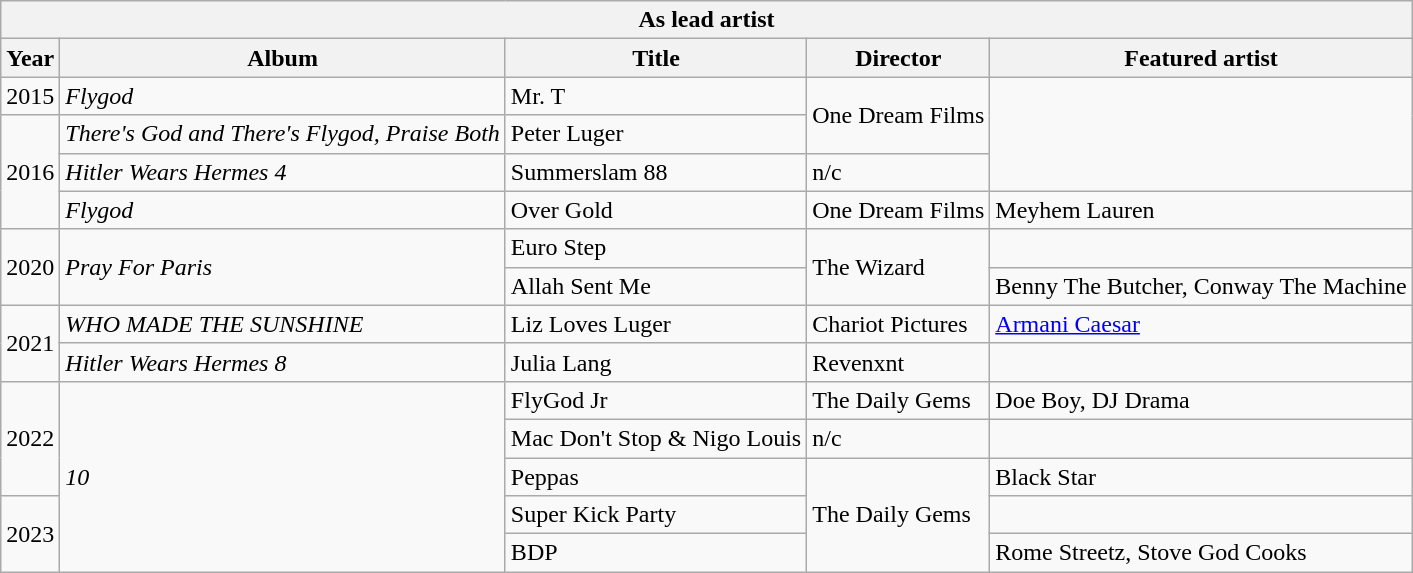<table class="wikitable">
<tr>
<th colspan="5">As lead artist</th>
</tr>
<tr>
<th>Year</th>
<th>Album</th>
<th>Title</th>
<th>Director</th>
<th>Featured artist</th>
</tr>
<tr>
<td>2015</td>
<td><em>Flygod</em></td>
<td>Mr. T</td>
<td rowspan="2">One Dream Films</td>
<td rowspan="3"></td>
</tr>
<tr>
<td rowspan="3">2016</td>
<td><em>There's God and There's Flygod, Praise Both</em></td>
<td>Peter Luger</td>
</tr>
<tr>
<td><em>Hitler Wears Hermes 4</em></td>
<td>Summerslam 88</td>
<td>n/c</td>
</tr>
<tr>
<td><em>Flygod</em></td>
<td>Over Gold</td>
<td>One Dream Films</td>
<td>Meyhem Lauren</td>
</tr>
<tr>
<td rowspan="2">2020</td>
<td rowspan="2"><em>Pray For Paris</em></td>
<td>Euro Step</td>
<td rowspan="2">The Wizard</td>
<td></td>
</tr>
<tr>
<td>Allah Sent Me</td>
<td>Benny The Butcher, Conway The Machine</td>
</tr>
<tr>
<td rowspan="2">2021</td>
<td><em>WHO MADE THE SUNSHINE</em></td>
<td>Liz Loves Luger</td>
<td>Chariot Pictures</td>
<td><a href='#'>Armani Caesar</a></td>
</tr>
<tr>
<td><em>Hitler Wears Hermes 8</em></td>
<td>Julia Lang</td>
<td>Revenxnt</td>
<td></td>
</tr>
<tr>
<td rowspan="3">2022</td>
<td rowspan="5"><em>10</em></td>
<td>FlyGod Jr</td>
<td>The Daily Gems</td>
<td>Doe Boy, DJ Drama</td>
</tr>
<tr>
<td>Mac Don't Stop & Nigo Louis</td>
<td>n/c</td>
<td></td>
</tr>
<tr>
<td>Peppas</td>
<td rowspan="3">The Daily Gems</td>
<td>Black Star</td>
</tr>
<tr>
<td rowspan="2">2023</td>
<td>Super Kick Party</td>
<td></td>
</tr>
<tr>
<td>BDP</td>
<td>Rome Streetz, Stove God Cooks</td>
</tr>
</table>
